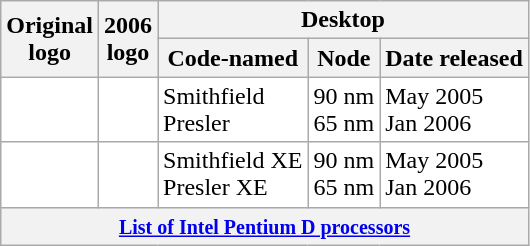<table class="wikitable">
<tr>
<th rowspan="2">Original<br>logo</th>
<th rowspan="2">2006<br>logo</th>
<th colspan="3">Desktop</th>
</tr>
<tr>
<th>Code-named</th>
<th>Node</th>
<th>Date released</th>
</tr>
<tr style="background:white">
<td></td>
<td></td>
<td>Smithfield<br>Presler</td>
<td>90 nm<br>65 nm</td>
<td>May 2005<br>Jan 2006</td>
</tr>
<tr style="background:white">
<td></td>
<td></td>
<td>Smithfield XE<br>Presler XE</td>
<td>90 nm<br>65 nm</td>
<td>May 2005<br>Jan 2006</td>
</tr>
<tr>
<th colspan="5"><small><a href='#'>List of Intel Pentium D processors</a></small></th>
</tr>
</table>
